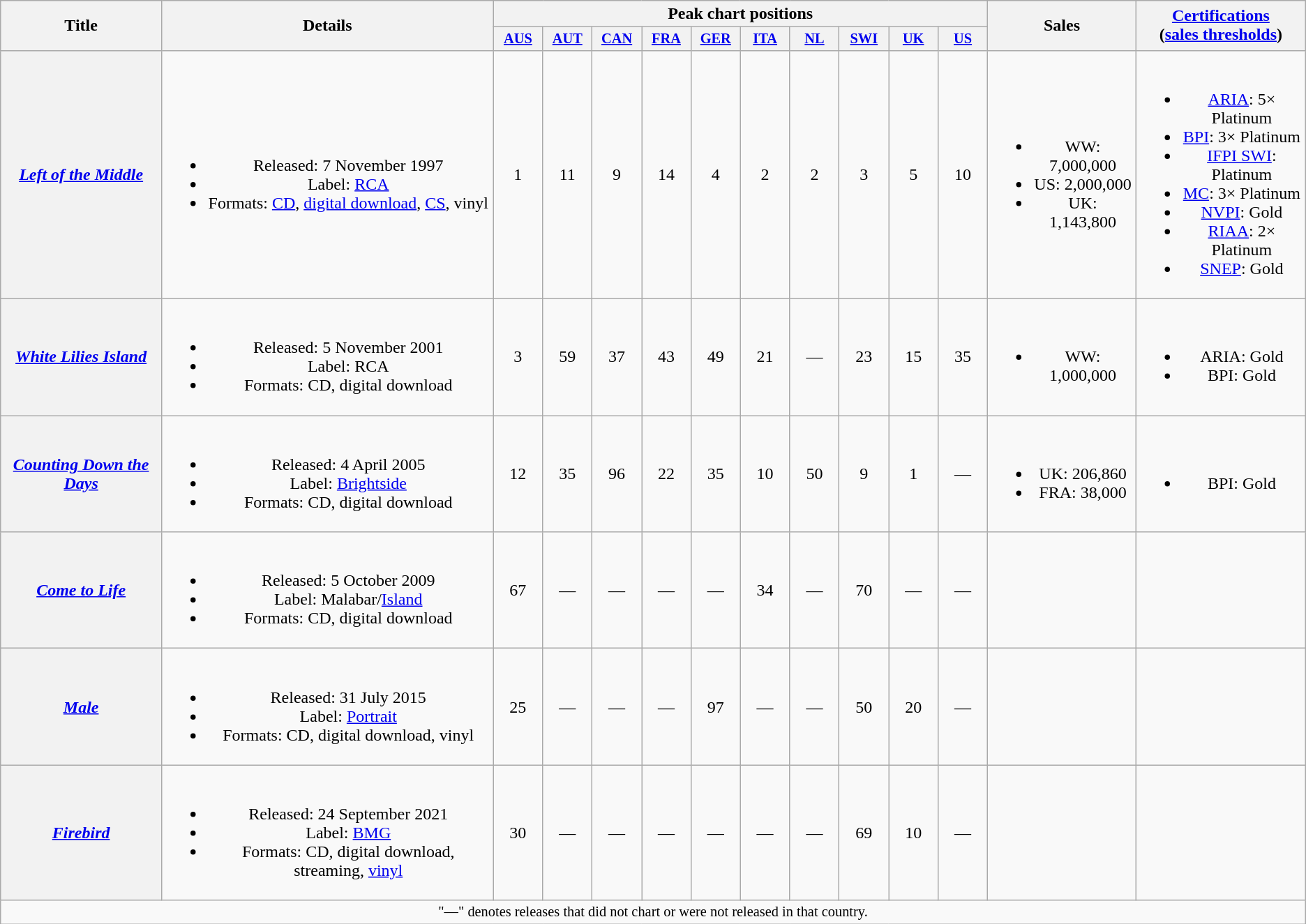<table class="wikitable plainrowheaders" style="text-align:center;">
<tr>
<th scope="col" rowspan="2">Title</th>
<th scope="col" rowspan="2">Details</th>
<th scope="col" colspan="10">Peak chart positions</th>
<th scope="col" rowspan="2">Sales</th>
<th scope="col" rowspan="2"><a href='#'>Certifications</a><br>(<a href='#'>sales thresholds</a>)</th>
</tr>
<tr>
<th scope="col" style="width:3em;font-size:85%;"><a href='#'>AUS</a><br></th>
<th scope="col" style="width:3em;font-size:85%;"><a href='#'>AUT</a><br></th>
<th scope="col" style="width:3em;font-size:85%;"><a href='#'>CAN</a><br></th>
<th scope="col" style="width:3em;font-size:85%;"><a href='#'>FRA</a><br></th>
<th scope="col" style="width:3em;font-size:85%;"><a href='#'>GER</a><br></th>
<th scope="col" style="width:3em;font-size:85%;"><a href='#'>ITA</a><br></th>
<th scope="col" style="width:3em;font-size:85%;"><a href='#'>NL</a><br></th>
<th scope="col" style="width:3em;font-size:85%;"><a href='#'>SWI</a><br></th>
<th scope="col" style="width:3em;font-size:85%;"><a href='#'>UK</a><br></th>
<th scope="col" style="width:3em;font-size:85%;"><a href='#'>US</a><br></th>
</tr>
<tr>
<th scope="row"><em><a href='#'>Left of the Middle</a></em></th>
<td><br><ul><li>Released: 7 November 1997</li><li>Label: <a href='#'>RCA</a></li><li>Formats: <a href='#'>CD</a>, <a href='#'>digital download</a>, <a href='#'>CS</a>, vinyl</li></ul></td>
<td>1</td>
<td>11</td>
<td>9</td>
<td>14</td>
<td>4</td>
<td>2</td>
<td>2</td>
<td>3</td>
<td>5</td>
<td>10</td>
<td><br><ul><li>WW: 7,000,000</li><li>US: 2,000,000</li><li>UK: 1,143,800</li></ul></td>
<td><br><ul><li><a href='#'>ARIA</a>: 5× Platinum</li><li><a href='#'>BPI</a>: 3× Platinum</li><li><a href='#'>IFPI SWI</a>: Platinum</li><li><a href='#'>MC</a>: 3× Platinum</li><li><a href='#'>NVPI</a>: Gold</li><li><a href='#'>RIAA</a>: 2× Platinum</li><li><a href='#'>SNEP</a>: Gold</li></ul></td>
</tr>
<tr>
<th scope="row"><em><a href='#'>White Lilies Island</a></em></th>
<td><br><ul><li>Released: 5 November 2001</li><li>Label: RCA</li><li>Formats: CD, digital download</li></ul></td>
<td>3</td>
<td>59</td>
<td>37</td>
<td>43</td>
<td>49</td>
<td>21</td>
<td>—</td>
<td>23</td>
<td>15</td>
<td>35</td>
<td><br><ul><li>WW: 1,000,000</li></ul></td>
<td><br><ul><li>ARIA: Gold</li><li>BPI: Gold</li></ul></td>
</tr>
<tr>
<th scope="row"><em><a href='#'>Counting Down the Days</a></em></th>
<td><br><ul><li>Released: 4 April 2005</li><li>Label: <a href='#'>Brightside</a></li><li>Formats: CD, digital download</li></ul></td>
<td>12</td>
<td>35</td>
<td>96</td>
<td>22</td>
<td>35</td>
<td>10</td>
<td>50</td>
<td>9</td>
<td>1</td>
<td>—</td>
<td><br><ul><li>UK: 206,860</li><li>FRA: 38,000</li></ul></td>
<td><br><ul><li>BPI: Gold</li></ul></td>
</tr>
<tr>
<th scope="row"><em><a href='#'>Come to Life</a></em></th>
<td><br><ul><li>Released: 5 October 2009</li><li>Label: Malabar/<a href='#'>Island</a></li><li>Formats: CD, digital download</li></ul></td>
<td>67</td>
<td>—</td>
<td>—</td>
<td>—</td>
<td>—</td>
<td>34</td>
<td>—</td>
<td>70</td>
<td>—</td>
<td>—</td>
<td></td>
<td></td>
</tr>
<tr>
<th scope="row"><em><a href='#'>Male</a></em></th>
<td><br><ul><li>Released: 31 July 2015</li><li>Label: <a href='#'>Portrait</a></li><li>Formats: CD, digital download, vinyl</li></ul></td>
<td>25</td>
<td>—</td>
<td>—</td>
<td>—</td>
<td>97</td>
<td>—</td>
<td>—</td>
<td>50</td>
<td>20</td>
<td>—</td>
<td></td>
<td></td>
</tr>
<tr>
<th scope="row"><em><a href='#'>Firebird</a></em></th>
<td><br><ul><li>Released: 24 September 2021</li><li>Label: <a href='#'>BMG</a></li><li>Formats: CD, digital download, streaming, <a href='#'>vinyl</a></li></ul></td>
<td>30</td>
<td>—</td>
<td>—</td>
<td>—</td>
<td>—</td>
<td>—</td>
<td>—</td>
<td>69</td>
<td>10</td>
<td>—</td>
<td></td>
<td></td>
</tr>
<tr>
<td colspan="14" style="text-align:center; font-size:85%;">"—" denotes releases that did not chart or were not released in that country.</td>
</tr>
</table>
